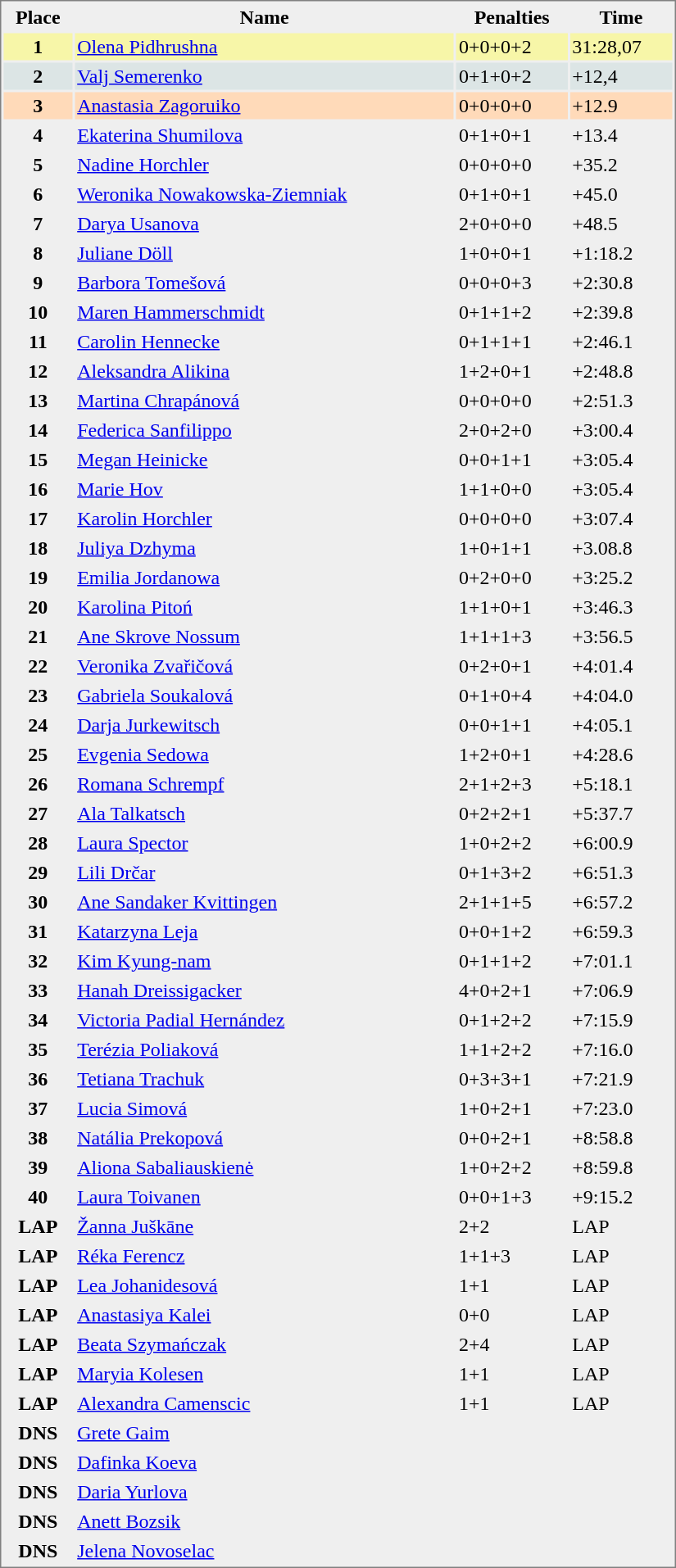<table style="border-style:solid; border-width:1px; border-color:#808080; background-color:#EFEFEF;" cellspacing="2" cellpadding="2" width="550">
<tr bgcolor="#EFEFEF">
<th>Place</th>
<th>Name</th>
<th>Penalties</th>
<th>Time</th>
</tr>
<tr bgcolor="#F7F6A8">
<th>1</th>
<td> <a href='#'>Olena Pidhrushna</a></td>
<td>0+0+0+2</td>
<td>31:28,07</td>
</tr>
<tr valign="top" bgcolor="#DCE5E5">
<th>2</th>
<td> <a href='#'>Valj Semerenko</a></td>
<td>0+1+0+2</td>
<td>+12,4</td>
</tr>
<tr valign="top" bgcolor="#FFDAB9">
<th>3</th>
<td> <a href='#'>Anastasia Zagoruiko</a></td>
<td>0+0+0+0</td>
<td>+12.9</td>
</tr>
<tr>
<th>4</th>
<td> <a href='#'>Ekaterina Shumilova</a></td>
<td>0+1+0+1</td>
<td>+13.4</td>
</tr>
<tr>
<th>5</th>
<td> <a href='#'>Nadine Horchler</a></td>
<td>0+0+0+0</td>
<td>+35.2</td>
</tr>
<tr>
<th>6</th>
<td> <a href='#'>Weronika Nowakowska-Ziemniak</a></td>
<td>0+1+0+1</td>
<td>+45.0</td>
</tr>
<tr>
<th>7</th>
<td> <a href='#'>Darya Usanova</a></td>
<td>2+0+0+0</td>
<td>+48.5</td>
</tr>
<tr>
<th>8</th>
<td> <a href='#'>Juliane Döll</a></td>
<td>1+0+0+1</td>
<td>+1:18.2</td>
</tr>
<tr>
<th>9</th>
<td> <a href='#'>Barbora Tomešová</a></td>
<td>0+0+0+3</td>
<td>+2:30.8</td>
</tr>
<tr>
<th>10</th>
<td> <a href='#'>Maren Hammerschmidt</a></td>
<td>0+1+1+2</td>
<td>+2:39.8</td>
</tr>
<tr>
<th>11</th>
<td> <a href='#'>Carolin Hennecke</a></td>
<td>0+1+1+1</td>
<td>+2:46.1</td>
</tr>
<tr>
<th>12</th>
<td> <a href='#'>Aleksandra Alikina</a></td>
<td>1+2+0+1</td>
<td>+2:48.8</td>
</tr>
<tr>
<th>13</th>
<td> <a href='#'>Martina Chrapánová</a></td>
<td>0+0+0+0</td>
<td>+2:51.3</td>
</tr>
<tr>
<th>14</th>
<td> <a href='#'>Federica Sanfilippo</a></td>
<td>2+0+2+0</td>
<td>+3:00.4</td>
</tr>
<tr>
<th>15</th>
<td> <a href='#'>Megan Heinicke</a></td>
<td>0+0+1+1</td>
<td>+3:05.4</td>
</tr>
<tr>
<th>16</th>
<td> <a href='#'>Marie Hov</a></td>
<td>1+1+0+0</td>
<td>+3:05.4</td>
</tr>
<tr>
<th>17</th>
<td> <a href='#'>Karolin Horchler</a></td>
<td>0+0+0+0</td>
<td>+3:07.4</td>
</tr>
<tr>
<th>18</th>
<td> <a href='#'>Juliya Dzhyma</a></td>
<td>1+0+1+1</td>
<td>+3.08.8</td>
</tr>
<tr>
<th>19</th>
<td> <a href='#'>Emilia Jordanowa</a></td>
<td>0+2+0+0</td>
<td>+3:25.2</td>
</tr>
<tr>
<th>20</th>
<td> <a href='#'>Karolina Pitoń</a></td>
<td>1+1+0+1</td>
<td>+3:46.3</td>
</tr>
<tr>
<th>21</th>
<td> <a href='#'>Ane Skrove Nossum</a></td>
<td>1+1+1+3</td>
<td>+3:56.5</td>
</tr>
<tr>
<th>22</th>
<td> <a href='#'>Veronika Zvařičová</a></td>
<td>0+2+0+1</td>
<td>+4:01.4</td>
</tr>
<tr>
<th>23</th>
<td> <a href='#'>Gabriela Soukalová</a></td>
<td>0+1+0+4</td>
<td>+4:04.0</td>
</tr>
<tr>
<th>24</th>
<td> <a href='#'>Darja Jurkewitsch</a></td>
<td>0+0+1+1</td>
<td>+4:05.1</td>
</tr>
<tr>
<th>25</th>
<td> <a href='#'>Evgenia Sedowa</a></td>
<td>1+2+0+1</td>
<td>+4:28.6</td>
</tr>
<tr>
<th>26</th>
<td> <a href='#'>Romana Schrempf</a></td>
<td>2+1+2+3</td>
<td>+5:18.1</td>
</tr>
<tr>
<th>27</th>
<td> <a href='#'>Ala Talkatsch</a></td>
<td>0+2+2+1</td>
<td>+5:37.7</td>
</tr>
<tr>
<th>28</th>
<td> <a href='#'>Laura Spector</a></td>
<td>1+0+2+2</td>
<td>+6:00.9</td>
</tr>
<tr>
<th>29</th>
<td> <a href='#'>Lili Drčar</a></td>
<td>0+1+3+2</td>
<td>+6:51.3</td>
</tr>
<tr>
<th>30</th>
<td> <a href='#'>Ane Sandaker Kvittingen</a></td>
<td>2+1+1+5</td>
<td>+6:57.2</td>
</tr>
<tr>
<th>31</th>
<td> <a href='#'>Katarzyna Leja</a></td>
<td>0+0+1+2</td>
<td>+6:59.3</td>
</tr>
<tr>
<th>32</th>
<td> <a href='#'>Kim Kyung-nam</a></td>
<td>0+1+1+2</td>
<td>+7:01.1</td>
</tr>
<tr>
<th>33</th>
<td> <a href='#'>Hanah Dreissigacker</a></td>
<td>4+0+2+1</td>
<td>+7:06.9</td>
</tr>
<tr>
<th>34</th>
<td> <a href='#'>Victoria Padial Hernández</a></td>
<td>0+1+2+2</td>
<td>+7:15.9</td>
</tr>
<tr>
<th>35</th>
<td> <a href='#'>Terézia Poliaková</a></td>
<td>1+1+2+2</td>
<td>+7:16.0</td>
</tr>
<tr>
<th>36</th>
<td> <a href='#'>Tetiana Trachuk</a></td>
<td>0+3+3+1</td>
<td>+7:21.9</td>
</tr>
<tr>
<th>37</th>
<td> <a href='#'>Lucia Simová</a></td>
<td>1+0+2+1</td>
<td>+7:23.0</td>
</tr>
<tr>
<th>38</th>
<td> <a href='#'>Natália Prekopová</a></td>
<td>0+0+2+1</td>
<td>+8:58.8</td>
</tr>
<tr>
<th>39</th>
<td> <a href='#'>Aliona Sabaliauskienė</a></td>
<td>1+0+2+2</td>
<td>+8:59.8</td>
</tr>
<tr>
<th>40</th>
<td> <a href='#'>Laura Toivanen</a></td>
<td>0+0+1+3</td>
<td>+9:15.2</td>
</tr>
<tr>
<th>LAP</th>
<td> <a href='#'>Žanna Juškāne</a></td>
<td>2+2</td>
<td>LAP</td>
</tr>
<tr>
<th>LAP</th>
<td> <a href='#'>Réka Ferencz</a></td>
<td>1+1+3</td>
<td>LAP</td>
</tr>
<tr>
<th>LAP</th>
<td> <a href='#'>Lea Johanidesová</a></td>
<td>1+1</td>
<td>LAP</td>
</tr>
<tr>
<th>LAP</th>
<td> <a href='#'>Anastasiya Kalei</a></td>
<td>0+0</td>
<td>LAP</td>
</tr>
<tr>
<th>LAP</th>
<td> <a href='#'>Beata Szymańczak</a></td>
<td>2+4</td>
<td>LAP</td>
</tr>
<tr>
<th>LAP</th>
<td> <a href='#'>Maryia Kolesen</a></td>
<td>1+1</td>
<td>LAP</td>
</tr>
<tr>
<th>LAP</th>
<td> <a href='#'>Alexandra Camenscic</a></td>
<td>1+1</td>
<td>LAP</td>
</tr>
<tr>
<th>DNS</th>
<td> <a href='#'>Grete Gaim</a></td>
<td></td>
<td></td>
</tr>
<tr>
<th>DNS</th>
<td> <a href='#'>Dafinka Koeva</a></td>
<td></td>
<td></td>
</tr>
<tr>
<th>DNS</th>
<td> <a href='#'>Daria Yurlova</a></td>
<td></td>
<td></td>
</tr>
<tr>
<th>DNS</th>
<td> <a href='#'>Anett Bozsik</a></td>
<td></td>
<td></td>
</tr>
<tr>
<th>DNS</th>
<td> <a href='#'>Jelena Novoselac</a></td>
<td></td>
<td></td>
</tr>
</table>
